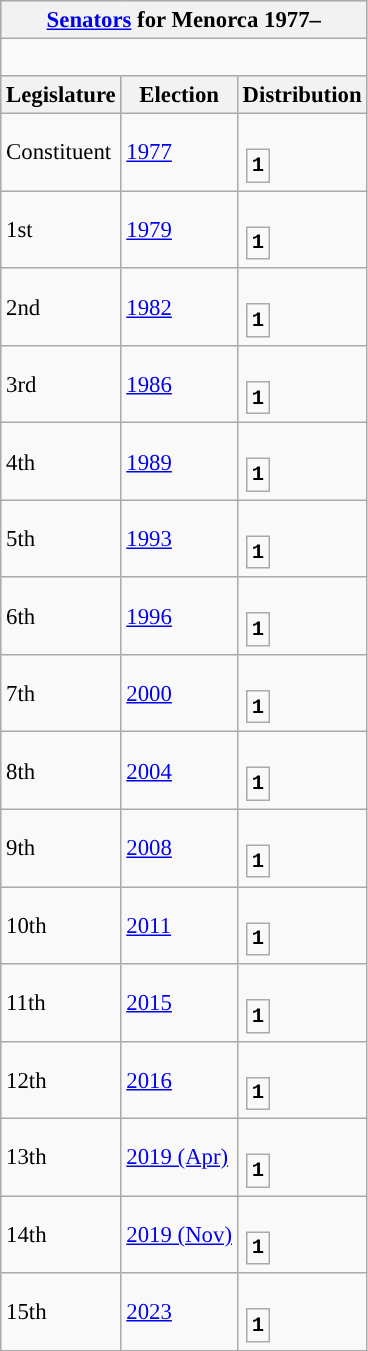<table class="wikitable" style="font-size:95%;">
<tr bgcolor="#CCCCCC">
<th colspan="3"><a href='#'>Senators</a> for Menorca 1977–</th>
</tr>
<tr>
<td colspan="3"><br>





</td>
</tr>
<tr bgcolor="#CCCCCC">
<th>Legislature</th>
<th>Election</th>
<th>Distribution</th>
</tr>
<tr>
<td>Constituent</td>
<td><a href='#'>1977</a></td>
<td><br><table style="width:1.5em; font-size:90%; text-align:center; font-family:Courier New;">
<tr style="font-weight:bold">
<td style="background:">1</td>
</tr>
</table>
</td>
</tr>
<tr>
<td>1st</td>
<td><a href='#'>1979</a></td>
<td><br><table style="width:1.5em; font-size:90%; text-align:center; font-family:Courier New;">
<tr style="font-weight:bold">
<td style="background:">1</td>
</tr>
</table>
</td>
</tr>
<tr>
<td>2nd</td>
<td><a href='#'>1982</a></td>
<td><br><table style="width:1.5em; font-size:90%; text-align:center; font-family:Courier New;">
<tr style="font-weight:bold">
<td style="background:">1</td>
</tr>
</table>
</td>
</tr>
<tr>
<td>3rd</td>
<td><a href='#'>1986</a></td>
<td><br><table style="width:1.5em; font-size:90%; text-align:center; font-family:Courier New;">
<tr style="font-weight:bold">
<td style="background:">1</td>
</tr>
</table>
</td>
</tr>
<tr>
<td>4th</td>
<td><a href='#'>1989</a></td>
<td><br><table style="width:1.5em; font-size:90%; text-align:center; font-family:Courier New;">
<tr style="font-weight:bold">
<td style="background:">1</td>
</tr>
</table>
</td>
</tr>
<tr>
<td>5th</td>
<td><a href='#'>1993</a></td>
<td><br><table style="width:1.5em; font-size:90%; text-align:center; font-family:Courier New;">
<tr style="font-weight:bold">
<td style="background:">1</td>
</tr>
</table>
</td>
</tr>
<tr>
<td>6th</td>
<td><a href='#'>1996</a></td>
<td><br><table style="width:1.5em; font-size:90%; text-align:center; font-family:Courier New;">
<tr style="font-weight:bold">
<td style="background:">1</td>
</tr>
</table>
</td>
</tr>
<tr>
<td>7th</td>
<td><a href='#'>2000</a></td>
<td><br><table style="width:1.5em; font-size:90%; text-align:center; font-family:Courier New;">
<tr style="font-weight:bold">
<td style="background:">1</td>
</tr>
</table>
</td>
</tr>
<tr>
<td>8th</td>
<td><a href='#'>2004</a></td>
<td><br><table style="width:1.5em; font-size:90%; text-align:center; font-family:Courier New;">
<tr style="font-weight:bold">
<td style="background:">1</td>
</tr>
</table>
</td>
</tr>
<tr>
<td>9th</td>
<td><a href='#'>2008</a></td>
<td><br><table style="width:1.5em; font-size:90%; text-align:center; font-family:Courier New;">
<tr style="font-weight:bold">
<td style="background:">1</td>
</tr>
</table>
</td>
</tr>
<tr>
<td>10th</td>
<td><a href='#'>2011</a></td>
<td><br><table style="width:1.5em; font-size:90%; text-align:center; font-family:Courier New;">
<tr style="font-weight:bold">
<td style="background:">1</td>
</tr>
</table>
</td>
</tr>
<tr>
<td>11th</td>
<td><a href='#'>2015</a></td>
<td><br><table style="width:1.5em; font-size:90%; text-align:center; font-family:Courier New;">
<tr style="font-weight:bold">
<td style="background:">1</td>
</tr>
</table>
</td>
</tr>
<tr>
<td>12th</td>
<td><a href='#'>2016</a></td>
<td><br><table style="width:1.5em; font-size:90%; text-align:center; font-family:Courier New;">
<tr style="font-weight:bold">
<td style="background:">1</td>
</tr>
</table>
</td>
</tr>
<tr>
<td>13th</td>
<td><a href='#'>2019 (Apr)</a></td>
<td><br><table style="width:1.5em; font-size:90%; text-align:center; font-family:Courier New;">
<tr style="font-weight:bold">
<td style="background:">1</td>
</tr>
</table>
</td>
</tr>
<tr>
<td>14th</td>
<td><a href='#'>2019 (Nov)</a></td>
<td><br><table style="width:1.5em; font-size:90%; text-align:center; font-family:Courier New;">
<tr style="font-weight:bold">
<td style="background:">1</td>
</tr>
</table>
</td>
</tr>
<tr>
<td>15th</td>
<td><a href='#'>2023</a></td>
<td><br><table style="width:1.5em; font-size:90%; text-align:center; font-family:Courier New;">
<tr style="font-weight:bold">
<td style="background:">1</td>
</tr>
</table>
</td>
</tr>
</table>
